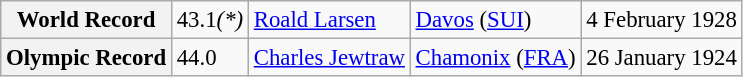<table class="wikitable" style="font-size:95%;">
<tr>
<th>World Record</th>
<td>43.1<em>(*)</em></td>
<td> <a href='#'>Roald Larsen</a></td>
<td><a href='#'>Davos</a> (<a href='#'>SUI</a>)</td>
<td>4 February 1928</td>
</tr>
<tr>
<th>Olympic Record</th>
<td>44.0</td>
<td> <a href='#'>Charles Jewtraw</a></td>
<td><a href='#'>Chamonix</a> (<a href='#'>FRA</a>)</td>
<td>26 January 1924</td>
</tr>
</table>
